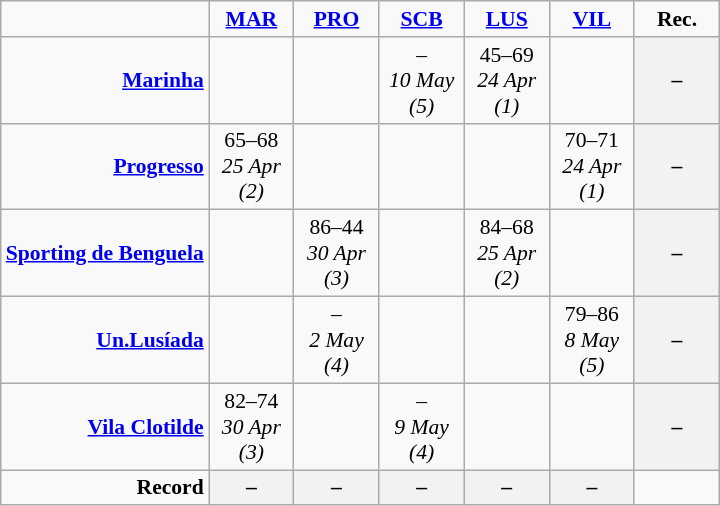<table style="font-size: 90%; text-align: center" class="wikitable">
<tr>
<td></td>
<td width=50><strong><a href='#'>MAR</a></strong></td>
<td width=50><strong><a href='#'>PRO</a></strong></td>
<td width=50><strong><a href='#'>SCB</a></strong></td>
<td width=50><strong><a href='#'>LUS</a></strong></td>
<td width=50><strong><a href='#'>VIL</a></strong></td>
<td width=50><strong>Rec.</strong></td>
</tr>
<tr>
<td align=right><strong><a href='#'>Marinha</a></strong></td>
<td></td>
<td></td>
<td>–<br><em>10 May (5)</em></td>
<td>45–69<br><em>24 Apr (1)</em></td>
<td></td>
<th>–</th>
</tr>
<tr>
<td align=right><strong><a href='#'>Progresso</a></strong></td>
<td>65–68<br><em>25 Apr (2)</em></td>
<td></td>
<td></td>
<td></td>
<td>70–71<br><em>24 Apr (1)</em></td>
<th>–</th>
</tr>
<tr>
<td align=right><strong><a href='#'>Sporting de Benguela</a></strong></td>
<td></td>
<td>86–44<br><em>30 Apr (3)</em></td>
<td></td>
<td>84–68<br><em>25 Apr (2)</em></td>
<td></td>
<th>–</th>
</tr>
<tr>
<td align=right><strong><a href='#'>Un.Lusíada</a></strong></td>
<td></td>
<td>–<br><em>2 May (4)</em></td>
<td></td>
<td></td>
<td>79–86<br><em>8 May (5)</em></td>
<th>–</th>
</tr>
<tr>
<td align=right><strong><a href='#'>Vila Clotilde</a></strong></td>
<td>82–74<br><em>30 Apr (3)</em></td>
<td></td>
<td>–<br><em>9 May (4)</em></td>
<td></td>
<td></td>
<th>–</th>
</tr>
<tr>
<td align=right><strong>Record</strong></td>
<th>–</th>
<th>–</th>
<th>–</th>
<th>–</th>
<th>–</th>
<td></td>
</tr>
</table>
